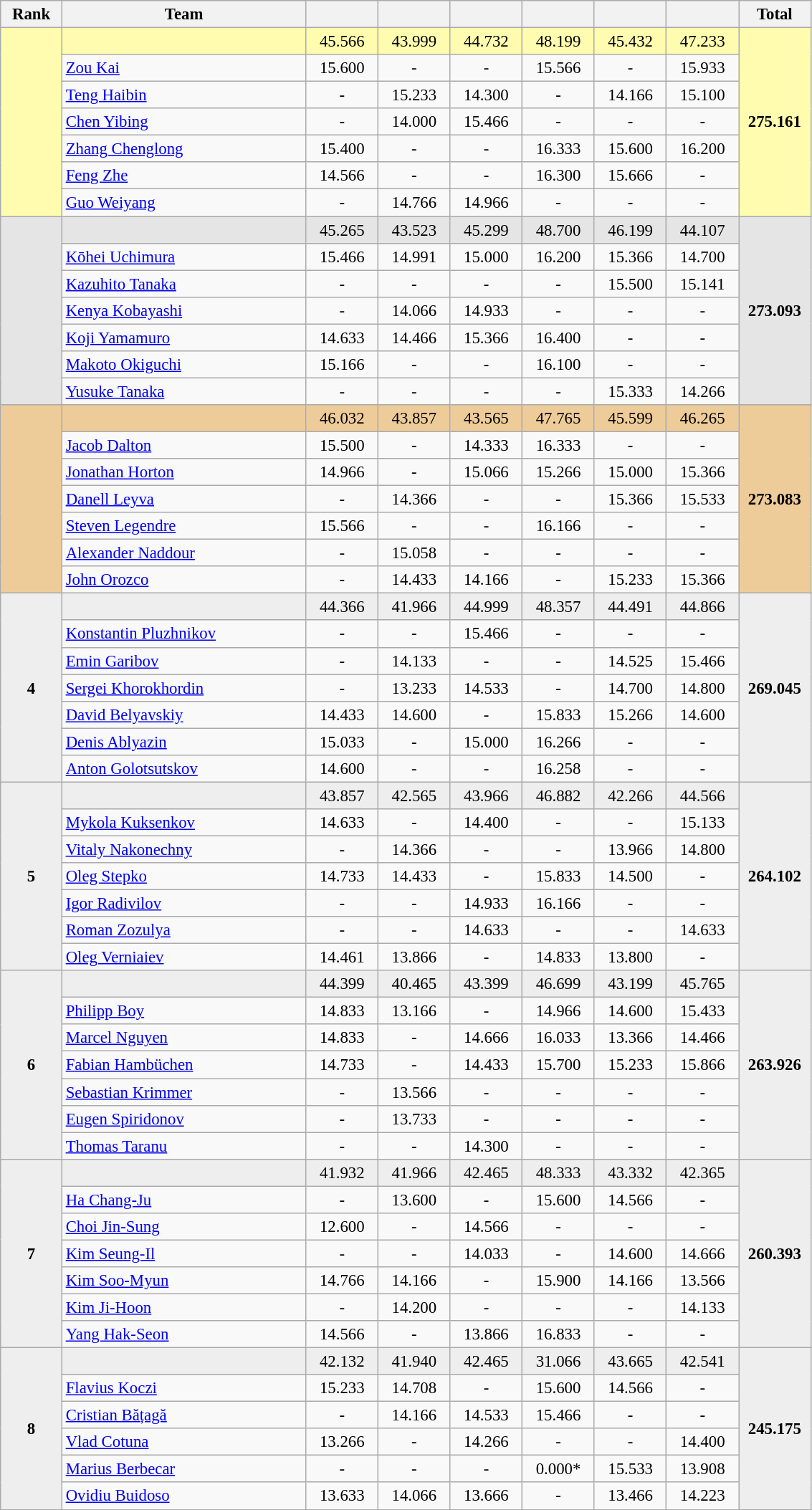<table class="wikitable" style="text-align:center; font-size:95%">
<tr>
<th style="width:50px;">Rank</th>
<th style="width:220px;">Team</th>
<th style="width:60px;"></th>
<th style="width:60px;"></th>
<th style="width:60px;"></th>
<th style="width:60px;"></th>
<th style="width:60px;"></th>
<th style="width:60px;"></th>
<th style="width:60px;">Total</th>
</tr>
<tr style="background:#fffcaf;">
<td rowspan=7></td>
<td style="text-align:left;"><strong></strong></td>
<td>45.566</td>
<td>43.999</td>
<td>44.732</td>
<td>48.199</td>
<td>45.432</td>
<td>47.233</td>
<td rowspan=7><strong>275.161</strong></td>
</tr>
<tr>
<td style="text-align:left;"><a href='#'>Zou Kai</a></td>
<td>15.600</td>
<td>-</td>
<td>-</td>
<td>15.566</td>
<td>-</td>
<td>15.933</td>
</tr>
<tr>
<td style="text-align:left;"><a href='#'>Teng Haibin</a></td>
<td>-</td>
<td>15.233</td>
<td>14.300</td>
<td>-</td>
<td>14.166</td>
<td>15.100</td>
</tr>
<tr>
<td style="text-align:left;"><a href='#'>Chen Yibing</a></td>
<td>-</td>
<td>14.000</td>
<td>15.466</td>
<td>-</td>
<td>-</td>
<td>-</td>
</tr>
<tr>
<td style="text-align:left;"><a href='#'>Zhang Chenglong</a></td>
<td>15.400</td>
<td>-</td>
<td>-</td>
<td>16.333</td>
<td>15.600</td>
<td>16.200</td>
</tr>
<tr>
<td style="text-align:left;"><a href='#'>Feng Zhe</a></td>
<td>14.566</td>
<td>-</td>
<td>-</td>
<td>16.300</td>
<td>15.666</td>
<td>-</td>
</tr>
<tr>
<td style="text-align:left;"><a href='#'>Guo Weiyang</a></td>
<td>-</td>
<td>14.766</td>
<td>14.966</td>
<td>-</td>
<td>-</td>
<td>-</td>
</tr>
<tr style="background:#e5e5e5;">
<td rowspan=7></td>
<td style="text-align:left;"><strong></strong></td>
<td>45.265</td>
<td>43.523</td>
<td>45.299</td>
<td>48.700</td>
<td>46.199</td>
<td>44.107</td>
<td rowspan=7><strong>273.093</strong></td>
</tr>
<tr>
<td style="text-align:left;"><a href='#'>Kōhei Uchimura</a></td>
<td>15.466</td>
<td>14.991</td>
<td>15.000</td>
<td>16.200</td>
<td>15.366</td>
<td>14.700</td>
</tr>
<tr>
<td style="text-align:left;"><a href='#'>Kazuhito Tanaka</a></td>
<td>-</td>
<td>-</td>
<td>-</td>
<td>-</td>
<td>15.500</td>
<td>15.141</td>
</tr>
<tr>
<td style="text-align:left;"><a href='#'>Kenya Kobayashi</a></td>
<td>-</td>
<td>14.066</td>
<td>14.933</td>
<td>-</td>
<td>-</td>
<td>-</td>
</tr>
<tr>
<td style="text-align:left;"><a href='#'>Koji Yamamuro</a></td>
<td>14.633</td>
<td>14.466</td>
<td>15.366</td>
<td>16.400</td>
<td>-</td>
<td>-</td>
</tr>
<tr>
<td style="text-align:left;"><a href='#'>Makoto Okiguchi</a></td>
<td>15.166</td>
<td>-</td>
<td>-</td>
<td>16.100</td>
<td>-</td>
<td>-</td>
</tr>
<tr>
<td style="text-align:left;"><a href='#'>Yusuke Tanaka</a></td>
<td>-</td>
<td>-</td>
<td>-</td>
<td>-</td>
<td>15.333</td>
<td>14.266</td>
</tr>
<tr style="background:#ec9;">
<td rowspan=7></td>
<td style="text-align:left;"><strong></strong></td>
<td>46.032</td>
<td>43.857</td>
<td>43.565</td>
<td>47.765</td>
<td>45.599</td>
<td>46.265</td>
<td rowspan=7><strong>273.083</strong></td>
</tr>
<tr>
<td style="text-align:left;"><a href='#'>Jacob Dalton</a></td>
<td>15.500</td>
<td>-</td>
<td>14.333</td>
<td>16.333</td>
<td>-</td>
<td>-</td>
</tr>
<tr>
<td style="text-align:left;"><a href='#'>Jonathan Horton</a></td>
<td>14.966</td>
<td>-</td>
<td>15.066</td>
<td>15.266</td>
<td>15.000</td>
<td>15.366</td>
</tr>
<tr>
<td style="text-align:left;"><a href='#'>Danell Leyva</a></td>
<td>-</td>
<td>14.366</td>
<td>-</td>
<td>-</td>
<td>15.366</td>
<td>15.533</td>
</tr>
<tr>
<td style="text-align:left;"><a href='#'>Steven Legendre</a></td>
<td>15.566</td>
<td>-</td>
<td>-</td>
<td>16.166</td>
<td>-</td>
<td>-</td>
</tr>
<tr>
<td style="text-align:left;"><a href='#'>Alexander Naddour</a></td>
<td>-</td>
<td>15.058</td>
<td>-</td>
<td>-</td>
<td>-</td>
<td>-</td>
</tr>
<tr>
<td style="text-align:left;"><a href='#'>John Orozco</a></td>
<td>-</td>
<td>14.433</td>
<td>14.166</td>
<td>-</td>
<td>15.233</td>
<td>15.366</td>
</tr>
<tr style="background:#eee;">
<td rowspan=7><strong>4</strong></td>
<td style="text-align:left;"><strong></strong></td>
<td>44.366</td>
<td>41.966</td>
<td>44.999</td>
<td>48.357</td>
<td>44.491</td>
<td>44.866</td>
<td rowspan=7><strong>269.045</strong></td>
</tr>
<tr>
<td style="text-align:left;"><a href='#'>Konstantin Pluzhnikov</a></td>
<td>-</td>
<td>-</td>
<td>15.466</td>
<td>-</td>
<td>-</td>
<td>-</td>
</tr>
<tr>
<td style="text-align:left;"><a href='#'>Emin Garibov</a></td>
<td>-</td>
<td>14.133</td>
<td>-</td>
<td>-</td>
<td>14.525</td>
<td>15.466</td>
</tr>
<tr>
<td style="text-align:left;"><a href='#'>Sergei Khorokhordin</a></td>
<td>-</td>
<td>13.233</td>
<td>14.533</td>
<td>-</td>
<td>14.700</td>
<td>14.800</td>
</tr>
<tr>
<td style="text-align:left;"><a href='#'>David Belyavskiy</a></td>
<td>14.433</td>
<td>14.600</td>
<td>-</td>
<td>15.833</td>
<td>15.266</td>
<td>14.600</td>
</tr>
<tr>
<td style="text-align:left;"><a href='#'>Denis Ablyazin</a></td>
<td>15.033</td>
<td>-</td>
<td>15.000</td>
<td>16.266</td>
<td>-</td>
<td>-</td>
</tr>
<tr>
<td style="text-align:left;"><a href='#'>Anton Golotsutskov</a></td>
<td>14.600</td>
<td>-</td>
<td>-</td>
<td>16.258</td>
<td>-</td>
<td>-</td>
</tr>
<tr style="background:#eee;">
<td rowspan=7><strong>5</strong></td>
<td style="text-align:left;"><strong></strong></td>
<td>43.857</td>
<td>42.565</td>
<td>43.966</td>
<td>46.882</td>
<td>42.266</td>
<td>44.566</td>
<td rowspan=7><strong>264.102</strong></td>
</tr>
<tr>
<td style="text-align:left;"><a href='#'>Mykola Kuksenkov</a></td>
<td>14.633</td>
<td>-</td>
<td>14.400</td>
<td>-</td>
<td>-</td>
<td>15.133</td>
</tr>
<tr>
<td style="text-align:left;"><a href='#'>Vitaly Nakonechny</a></td>
<td>-</td>
<td>14.366</td>
<td>-</td>
<td>-</td>
<td>13.966</td>
<td>14.800</td>
</tr>
<tr>
<td style="text-align:left;"><a href='#'>Oleg Stepko</a></td>
<td>14.733</td>
<td>14.433</td>
<td>-</td>
<td>15.833</td>
<td>14.500</td>
<td>-</td>
</tr>
<tr>
<td style="text-align:left;"><a href='#'>Igor Radivilov</a></td>
<td>-</td>
<td>-</td>
<td>14.933</td>
<td>16.166</td>
<td>-</td>
<td>-</td>
</tr>
<tr>
<td style="text-align:left;"><a href='#'>Roman Zozulya</a></td>
<td>-</td>
<td>-</td>
<td>14.633</td>
<td>-</td>
<td>-</td>
<td>14.633</td>
</tr>
<tr>
<td style="text-align:left;"><a href='#'>Oleg Verniaiev</a></td>
<td>14.461</td>
<td>13.866</td>
<td>-</td>
<td>14.833</td>
<td>13.800</td>
<td>-</td>
</tr>
<tr style="background:#eee;">
<td rowspan=7><strong>6</strong></td>
<td style="text-align:left;"><strong></strong></td>
<td>44.399</td>
<td>40.465</td>
<td>43.399</td>
<td>46.699</td>
<td>43.199</td>
<td>45.765</td>
<td rowspan=7><strong>263.926</strong></td>
</tr>
<tr>
<td style="text-align:left;"><a href='#'>Philipp Boy</a></td>
<td>14.833</td>
<td>13.166</td>
<td>-</td>
<td>14.966</td>
<td>14.600</td>
<td>15.433</td>
</tr>
<tr>
<td style="text-align:left;"><a href='#'>Marcel Nguyen</a></td>
<td>14.833</td>
<td>-</td>
<td>14.666</td>
<td>16.033</td>
<td>13.366</td>
<td>14.466</td>
</tr>
<tr>
<td style="text-align:left;"><a href='#'>Fabian Hambüchen</a></td>
<td>14.733</td>
<td>-</td>
<td>14.433</td>
<td>15.700</td>
<td>15.233</td>
<td>15.866</td>
</tr>
<tr>
<td style="text-align:left;"><a href='#'>Sebastian Krimmer</a></td>
<td>-</td>
<td>13.566</td>
<td>-</td>
<td>-</td>
<td>-</td>
<td>-</td>
</tr>
<tr>
<td style="text-align:left;"><a href='#'>Eugen Spiridonov</a></td>
<td>-</td>
<td>13.733</td>
<td>-</td>
<td>-</td>
<td>-</td>
<td>-</td>
</tr>
<tr>
<td style="text-align:left;"><a href='#'>Thomas Taranu</a></td>
<td>-</td>
<td>-</td>
<td>14.300</td>
<td>-</td>
<td>-</td>
<td>-</td>
</tr>
<tr style="background:#eee;">
<td rowspan=7><strong>7</strong></td>
<td style="text-align:left;"><strong></strong></td>
<td>41.932</td>
<td>41.966</td>
<td>42.465</td>
<td>48.333</td>
<td>43.332</td>
<td>42.365</td>
<td rowspan=7><strong>260.393</strong></td>
</tr>
<tr>
<td style="text-align:left;"><a href='#'>Ha Chang-Ju</a></td>
<td>-</td>
<td>13.600</td>
<td>-</td>
<td>15.600</td>
<td>14.566</td>
<td>-</td>
</tr>
<tr>
<td style="text-align:left;"><a href='#'>Choi Jin-Sung</a></td>
<td>12.600</td>
<td>-</td>
<td>14.566</td>
<td>-</td>
<td>-</td>
<td>-</td>
</tr>
<tr>
<td style="text-align:left;"><a href='#'>Kim Seung-Il</a></td>
<td>-</td>
<td>-</td>
<td>14.033</td>
<td>-</td>
<td>14.600</td>
<td>14.666</td>
</tr>
<tr>
<td style="text-align:left;"><a href='#'>Kim Soo-Myun</a></td>
<td>14.766</td>
<td>14.166</td>
<td>-</td>
<td>15.900</td>
<td>14.166</td>
<td>13.566</td>
</tr>
<tr>
<td style="text-align:left;"><a href='#'>Kim Ji-Hoon</a></td>
<td>-</td>
<td>14.200</td>
<td>-</td>
<td>-</td>
<td>-</td>
<td>14.133</td>
</tr>
<tr>
<td style="text-align:left;"><a href='#'>Yang Hak-Seon</a></td>
<td>14.566</td>
<td>-</td>
<td>13.866</td>
<td>16.833</td>
<td>-</td>
<td>-</td>
</tr>
<tr style="background:#eee;">
<td rowspan=6><strong>8</strong></td>
<td style="text-align:left;"><strong></strong></td>
<td>42.132</td>
<td>41.940</td>
<td>42.465</td>
<td>31.066</td>
<td>43.665</td>
<td>42.541</td>
<td rowspan=6><strong>245.175</strong></td>
</tr>
<tr>
<td style="text-align:left;"><a href='#'>Flavius Koczi</a></td>
<td>15.233</td>
<td>14.708</td>
<td>-</td>
<td>15.600</td>
<td>14.566</td>
<td>-</td>
</tr>
<tr>
<td style="text-align:left;"><a href='#'>Cristian Bățagă</a></td>
<td>-</td>
<td>14.166</td>
<td>14.533</td>
<td>15.466</td>
<td>-</td>
<td>-</td>
</tr>
<tr>
<td style="text-align:left;"><a href='#'>Vlad Cotuna</a></td>
<td>13.266</td>
<td>-</td>
<td>14.266</td>
<td>-</td>
<td>-</td>
<td>14.400</td>
</tr>
<tr>
<td style="text-align:left;"><a href='#'>Marius Berbecar</a></td>
<td>-</td>
<td>-</td>
<td>-</td>
<td>0.000*</td>
<td>15.533</td>
<td>13.908</td>
</tr>
<tr>
<td style="text-align:left;"><a href='#'>Ovidiu Buidoso</a></td>
<td>13.633</td>
<td>14.066</td>
<td>13.666</td>
<td>-</td>
<td>13.466</td>
<td>14.223</td>
</tr>
</table>
